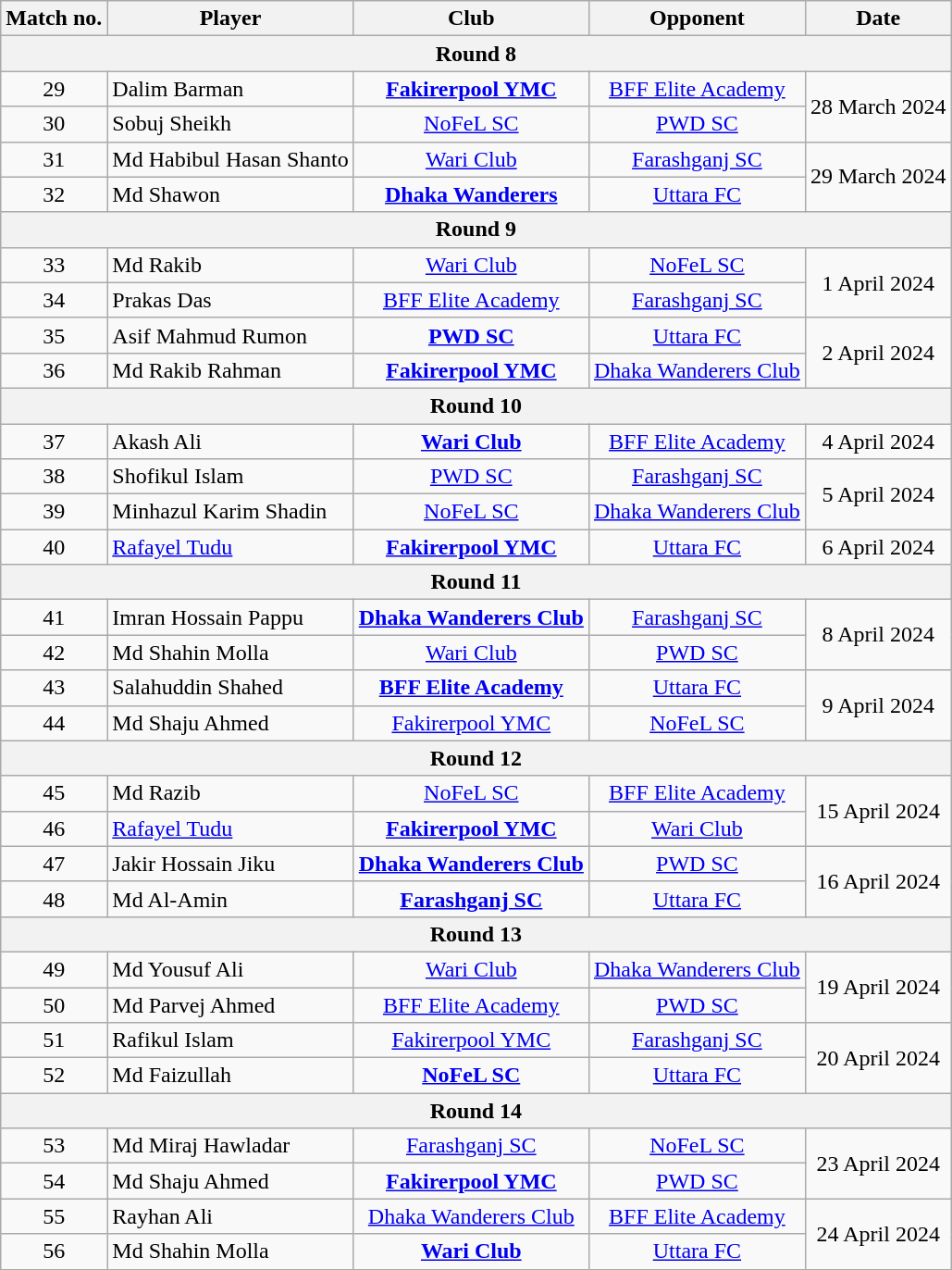<table class="wikitable" style="text-align:center">
<tr>
<th>Match no.</th>
<th>Player</th>
<th>Club</th>
<th>Opponent</th>
<th>Date</th>
</tr>
<tr>
<th colspan=5>Round 8</th>
</tr>
<tr>
<td>29</td>
<td align="left"> Dalim Barman</td>
<td><strong><a href='#'>Fakirerpool YMC</a></strong></td>
<td><a href='#'>BFF Elite Academy</a></td>
<td rowspan=2>28 March 2024</td>
</tr>
<tr>
<td>30</td>
<td align="left"> Sobuj Sheikh</td>
<td><a href='#'>NoFeL SC</a></td>
<td><a href='#'>PWD SC</a></td>
</tr>
<tr>
<td>31</td>
<td align="left"> Md Habibul Hasan Shanto</td>
<td><a href='#'>Wari Club</a></td>
<td><a href='#'>Farashganj SC</a></td>
<td rowspan=2>29 March 2024</td>
</tr>
<tr>
<td>32</td>
<td align="left"> Md Shawon</td>
<td><strong><a href='#'>Dhaka Wanderers</a></strong></td>
<td><a href='#'>Uttara FC</a></td>
</tr>
<tr>
<th colspan=5>Round 9</th>
</tr>
<tr>
<td>33</td>
<td align="left"> Md Rakib</td>
<td><a href='#'>Wari Club</a></td>
<td><a href='#'>NoFeL SC</a></td>
<td rowspan=2>1 April 2024</td>
</tr>
<tr>
<td>34</td>
<td align="left"> Prakas Das</td>
<td><a href='#'>BFF Elite Academy</a></td>
<td><a href='#'>Farashganj SC</a></td>
</tr>
<tr>
<td>35</td>
<td align="left"> Asif Mahmud Rumon</td>
<td><strong><a href='#'>PWD SC</a></strong></td>
<td><a href='#'>Uttara FC</a></td>
<td rowspan=2>2 April 2024</td>
</tr>
<tr>
<td>36</td>
<td align="left"> Md Rakib Rahman</td>
<td><strong><a href='#'>Fakirerpool YMC</a></strong></td>
<td><a href='#'>Dhaka Wanderers Club</a></td>
</tr>
<tr>
<th colspan=5>Round 10</th>
</tr>
<tr>
<td>37</td>
<td align="left"> Akash Ali</td>
<td><strong><a href='#'>Wari Club</a></strong></td>
<td><a href='#'>BFF Elite Academy</a></td>
<td>4 April 2024</td>
</tr>
<tr>
<td>38</td>
<td align="left"> Shofikul Islam</td>
<td><a href='#'>PWD SC</a></td>
<td><a href='#'>Farashganj SC</a></td>
<td rowspan=2>5 April 2024</td>
</tr>
<tr>
<td>39</td>
<td align="left"> Minhazul Karim Shadin</td>
<td><a href='#'>NoFeL SC</a></td>
<td><a href='#'>Dhaka Wanderers Club</a></td>
</tr>
<tr>
<td>40</td>
<td align="left"> <a href='#'>Rafayel Tudu</a></td>
<td><strong><a href='#'>Fakirerpool YMC</a></strong></td>
<td><a href='#'>Uttara FC</a></td>
<td>6 April 2024</td>
</tr>
<tr>
<th colspan=5>Round 11</th>
</tr>
<tr>
<td>41</td>
<td align="left"> Imran Hossain Pappu</td>
<td><strong><a href='#'>Dhaka Wanderers Club</a></strong></td>
<td><a href='#'>Farashganj SC</a></td>
<td rowspan=2>8 April 2024</td>
</tr>
<tr>
<td>42</td>
<td align="left"> Md Shahin Molla</td>
<td><a href='#'>Wari Club</a></td>
<td><a href='#'>PWD SC</a></td>
</tr>
<tr>
<td>43</td>
<td align="left"> Salahuddin Shahed</td>
<td><strong><a href='#'>BFF Elite Academy</a></strong></td>
<td><a href='#'>Uttara FC</a></td>
<td rowspan=2>9 April 2024</td>
</tr>
<tr>
<td>44</td>
<td align="left"> Md Shaju Ahmed</td>
<td><a href='#'>Fakirerpool YMC</a></td>
<td><a href='#'>NoFeL SC</a></td>
</tr>
<tr>
<th colspan=5>Round 12</th>
</tr>
<tr>
<td>45</td>
<td align="left"> Md Razib</td>
<td><a href='#'>NoFeL SC</a></td>
<td><a href='#'>BFF Elite Academy</a></td>
<td rowspan=2>15 April 2024</td>
</tr>
<tr>
<td>46</td>
<td align="left"> <a href='#'>Rafayel Tudu</a></td>
<td><strong><a href='#'>Fakirerpool YMC</a></strong></td>
<td><a href='#'>Wari Club</a></td>
</tr>
<tr>
<td>47</td>
<td align="left"> Jakir Hossain Jiku</td>
<td><strong><a href='#'>Dhaka Wanderers Club</a></strong></td>
<td><a href='#'>PWD SC</a></td>
<td rowspan=2>16 April 2024</td>
</tr>
<tr>
<td>48</td>
<td align="left"> Md Al-Amin</td>
<td><strong><a href='#'>Farashganj SC</a></strong></td>
<td><a href='#'>Uttara FC</a></td>
</tr>
<tr>
<th colspan=5>Round 13</th>
</tr>
<tr>
<td>49</td>
<td align="left"> Md Yousuf Ali</td>
<td><a href='#'>Wari Club</a></td>
<td><a href='#'>Dhaka Wanderers Club</a></td>
<td rowspan=2>19 April 2024</td>
</tr>
<tr>
<td>50</td>
<td align="left"> Md Parvej Ahmed</td>
<td><a href='#'>BFF Elite Academy</a></td>
<td><a href='#'>PWD SC</a></td>
</tr>
<tr>
<td>51</td>
<td align="left"> Rafikul Islam</td>
<td><a href='#'>Fakirerpool YMC</a></td>
<td><a href='#'>Farashganj SC</a></td>
<td rowspan=2>20 April 2024</td>
</tr>
<tr>
<td>52</td>
<td align="left"> Md Faizullah</td>
<td><strong><a href='#'>NoFeL SC</a></strong></td>
<td><a href='#'>Uttara FC</a></td>
</tr>
<tr>
<th colspan=5>Round 14</th>
</tr>
<tr>
<td>53</td>
<td align="left"> Md Miraj Hawladar</td>
<td><a href='#'>Farashganj SC</a></td>
<td><a href='#'>NoFeL SC</a></td>
<td rowspan=2>23 April 2024</td>
</tr>
<tr>
<td>54</td>
<td align="left"> Md Shaju Ahmed</td>
<td><strong><a href='#'>Fakirerpool YMC</a></strong></td>
<td><a href='#'>PWD SC</a></td>
</tr>
<tr>
<td>55</td>
<td align="left"> Rayhan Ali</td>
<td><a href='#'>Dhaka Wanderers Club</a></td>
<td><a href='#'>BFF Elite Academy</a></td>
<td rowspan=2>24 April 2024</td>
</tr>
<tr>
<td>56</td>
<td align="left"> Md Shahin Molla</td>
<td><strong><a href='#'>Wari Club</a></strong></td>
<td><a href='#'>Uttara FC</a></td>
</tr>
<tr>
</tr>
</table>
